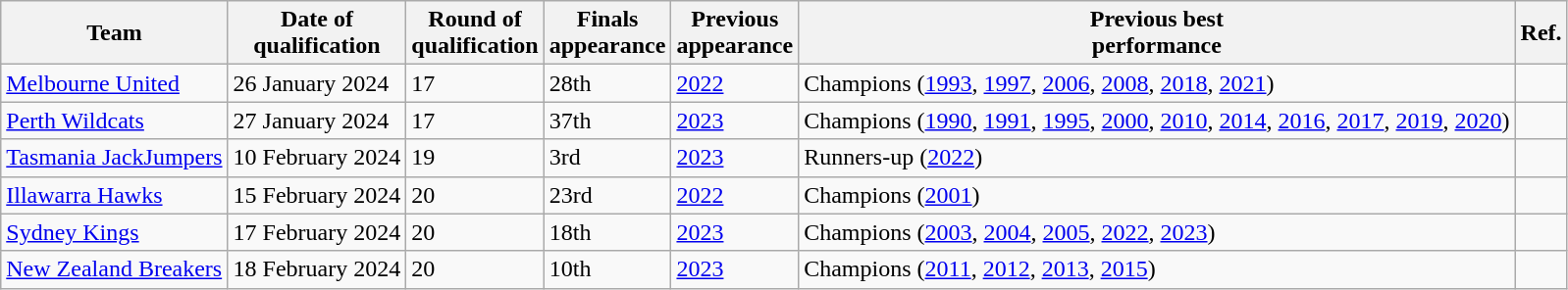<table class="wikitable" style="text-align:left">
<tr>
<th>Team</th>
<th>Date of<br>qualification</th>
<th>Round of<br>qualification</th>
<th>Finals<br>appearance</th>
<th>Previous<br>appearance</th>
<th>Previous best<br>performance</th>
<th>Ref.</th>
</tr>
<tr>
<td><a href='#'>Melbourne United</a></td>
<td>26 January 2024</td>
<td>17</td>
<td>28th</td>
<td><a href='#'>2022</a></td>
<td>Champions (<a href='#'>1993</a>, <a href='#'>1997</a>, <a href='#'>2006</a>, <a href='#'>2008</a>, <a href='#'>2018</a>, <a href='#'>2021</a>)</td>
<td></td>
</tr>
<tr>
<td><a href='#'>Perth Wildcats</a></td>
<td>27 January 2024</td>
<td>17</td>
<td>37th</td>
<td><a href='#'>2023</a></td>
<td>Champions (<a href='#'>1990</a>, <a href='#'>1991</a>, <a href='#'>1995</a>, <a href='#'>2000</a>, <a href='#'>2010</a>, <a href='#'>2014</a>, <a href='#'>2016</a>, <a href='#'>2017</a>, <a href='#'>2019</a>, <a href='#'>2020</a>)</td>
<td></td>
</tr>
<tr>
<td><a href='#'>Tasmania JackJumpers</a></td>
<td>10 February 2024</td>
<td>19</td>
<td>3rd</td>
<td><a href='#'>2023</a></td>
<td>Runners-up (<a href='#'>2022</a>)</td>
<td></td>
</tr>
<tr>
<td><a href='#'>Illawarra Hawks</a></td>
<td>15 February 2024</td>
<td>20</td>
<td>23rd</td>
<td><a href='#'>2022</a></td>
<td>Champions (<a href='#'>2001</a>)</td>
<td></td>
</tr>
<tr>
<td><a href='#'>Sydney Kings</a></td>
<td>17 February 2024</td>
<td>20</td>
<td>18th</td>
<td><a href='#'>2023</a></td>
<td>Champions (<a href='#'>2003</a>, <a href='#'>2004</a>, <a href='#'>2005</a>, <a href='#'>2022</a>, <a href='#'>2023</a>)</td>
<td></td>
</tr>
<tr>
<td><a href='#'>New Zealand Breakers</a></td>
<td>18 February 2024</td>
<td>20</td>
<td>10th</td>
<td><a href='#'>2023</a></td>
<td>Champions (<a href='#'>2011</a>, <a href='#'>2012</a>, <a href='#'>2013</a>, <a href='#'>2015</a>)</td>
<td></td>
</tr>
</table>
